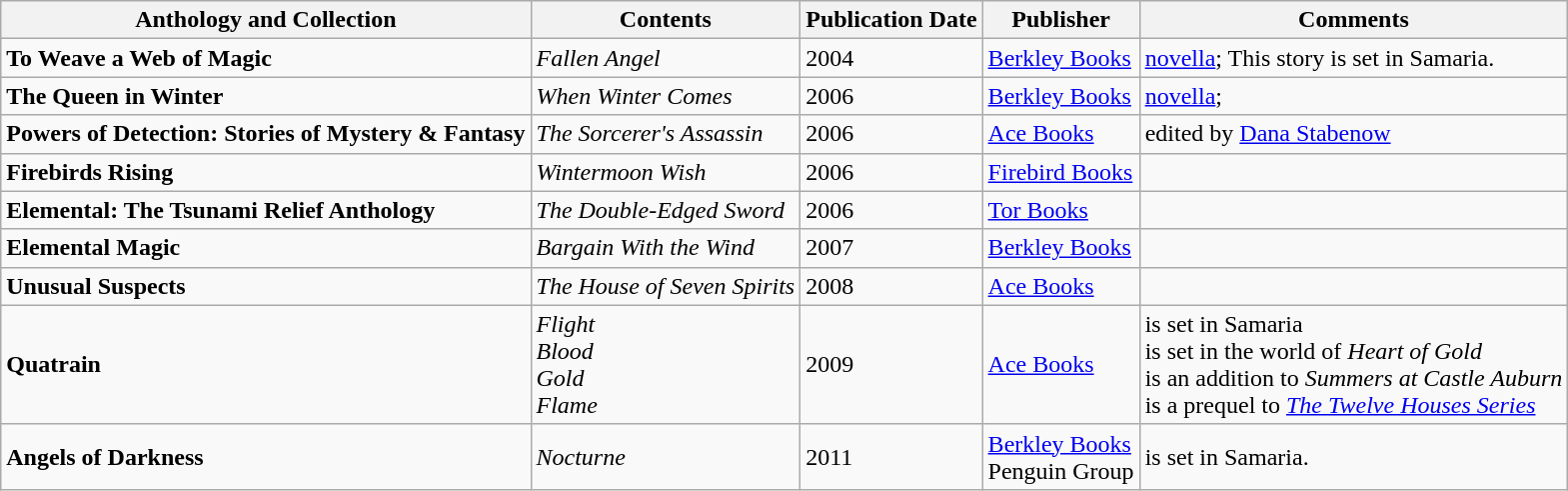<table class="wikitable">
<tr>
<th>Anthology and Collection</th>
<th>Contents</th>
<th>Publication Date</th>
<th>Publisher</th>
<th>Comments</th>
</tr>
<tr>
<td><strong>To Weave a Web of Magic</strong></td>
<td><em>Fallen Angel</em></td>
<td>2004</td>
<td><a href='#'>Berkley Books</a></td>
<td><a href='#'>novella</a>; This story is set in Samaria.</td>
</tr>
<tr>
<td><strong>The Queen in Winter</strong></td>
<td><em>When Winter Comes</em></td>
<td>2006</td>
<td><a href='#'>Berkley Books</a></td>
<td><a href='#'>novella</a>;</td>
</tr>
<tr>
<td><strong>Powers of Detection: Stories of Mystery & Fantasy</strong></td>
<td><em>The Sorcerer's Assassin</em></td>
<td>2006</td>
<td><a href='#'>Ace Books</a></td>
<td>edited by <a href='#'>Dana Stabenow</a></td>
</tr>
<tr>
<td><strong>Firebirds Rising</strong></td>
<td><em>Wintermoon Wish</em></td>
<td>2006</td>
<td><a href='#'>Firebird Books</a></td>
<td></td>
</tr>
<tr>
<td><strong>Elemental: The Tsunami Relief Anthology</strong></td>
<td><em>The Double-Edged Sword</em></td>
<td>2006</td>
<td><a href='#'>Tor Books</a></td>
<td></td>
</tr>
<tr>
<td><strong>Elemental Magic</strong></td>
<td><em>Bargain With the Wind</em></td>
<td>2007</td>
<td><a href='#'>Berkley Books</a></td>
<td></td>
</tr>
<tr>
<td><strong>Unusual Suspects</strong></td>
<td><em>The House of Seven Spirits</em></td>
<td>2008</td>
<td><a href='#'>Ace Books</a></td>
<td></td>
</tr>
<tr>
<td><strong>Quatrain</strong></td>
<td><em>Flight</em><br><em>Blood</em><br><em>Gold</em><br><em>Flame</em></td>
<td>2009</td>
<td><a href='#'>Ace Books</a></td>
<td>is set in Samaria<br>is set in the world of <em>Heart of Gold</em><br>is an addition to <em>Summers at Castle Auburn</em><br>is a prequel to <em><a href='#'>The Twelve Houses Series</a></em></td>
</tr>
<tr>
<td><strong>Angels of Darkness</strong></td>
<td><em>Nocturne</em></td>
<td>2011</td>
<td><a href='#'>Berkley Books</a><br>Penguin Group</td>
<td>is set in Samaria.</td>
</tr>
</table>
